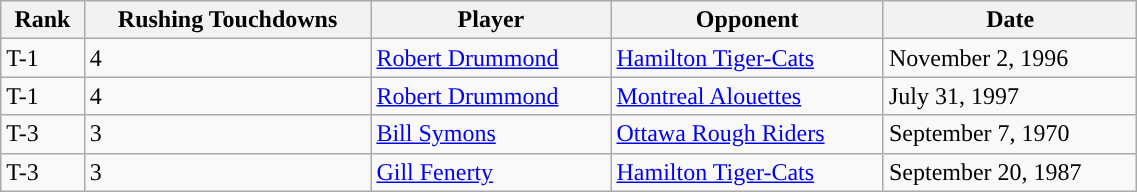<table class="wikitable" style="width:60%;">
<tr>
<th>Rank</th>
<th>Rushing Touchdowns</th>
<th>Player</th>
<th>Opponent</th>
<th>Date</th>
</tr>
<tr>
<td>T-1</td>
<td>4</td>
<td><a href='#'>Robert Drummond</a></td>
<td><a href='#'>Hamilton Tiger-Cats</a></td>
<td>November 2, 1996</td>
</tr>
<tr>
<td>T-1</td>
<td>4</td>
<td><a href='#'>Robert Drummond</a></td>
<td><a href='#'>Montreal Alouettes</a></td>
<td>July 31, 1997</td>
</tr>
<tr>
<td>T-3</td>
<td>3</td>
<td><a href='#'>Bill Symons</a></td>
<td><a href='#'>Ottawa Rough Riders</a></td>
<td>September 7, 1970</td>
</tr>
<tr>
<td>T-3</td>
<td>3</td>
<td><a href='#'>Gill Fenerty</a></td>
<td><a href='#'>Hamilton Tiger-Cats</a></td>
<td>September 20, 1987</td>
</tr>
</table>
